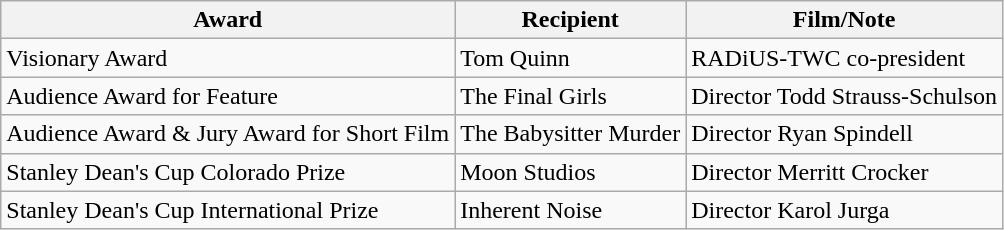<table class="wikitable">
<tr>
<th>Award</th>
<th>Recipient</th>
<th>Film/Note</th>
</tr>
<tr>
<td>Visionary Award</td>
<td>Tom Quinn</td>
<td>RADiUS-TWC co-president</td>
</tr>
<tr>
<td>Audience Award for Feature</td>
<td>The Final Girls</td>
<td>Director Todd Strauss-Schulson</td>
</tr>
<tr>
<td>Audience Award & Jury Award for Short Film</td>
<td>The Babysitter Murder</td>
<td>Director Ryan Spindell</td>
</tr>
<tr>
<td>Stanley Dean's Cup Colorado Prize</td>
<td>Moon Studios</td>
<td>Director Merritt Crocker</td>
</tr>
<tr>
<td>Stanley Dean's Cup International Prize</td>
<td>Inherent Noise</td>
<td>Director Karol Jurga</td>
</tr>
</table>
